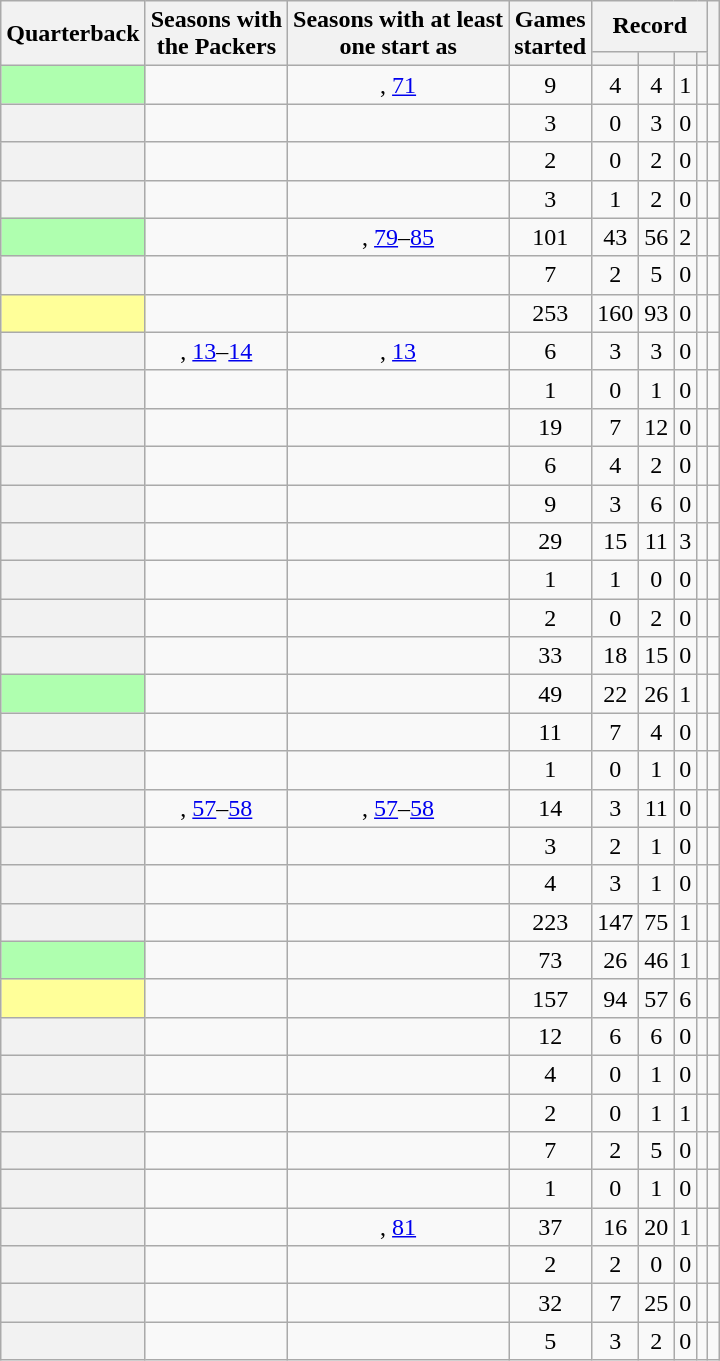<table class='wikitable sortable sticky-header-multi' style="text-align: center;">
<tr>
<th scope="col" rowspan="2">Quarterback</th>
<th scope="col" rowspan="2">Seasons with<br>the Packers</th>
<th scope="col" rowspan="2">Seasons with at least<br>one start as </th>
<th scope="col" rowspan="2">Games<br>started</th>
<th scope="col" colspan="4">Record</th>
<th scope="col" rowspan="2"></th>
</tr>
<tr>
<th scope="col"></th>
<th scope="col"></th>
<th scope="col"></th>
<th scope="col"></th>
</tr>
<tr>
<th style="text-align: left; background:#AFFFAF;" "scope="row"> </th>
<td></td>
<td>, <a href='#'>71</a></td>
<td>9</td>
<td>4</td>
<td>4</td>
<td>1</td>
<td></td>
<td></td>
</tr>
<tr>
<th style="text-align: left;" scope="row"></th>
<td></td>
<td></td>
<td>3</td>
<td>0</td>
<td>3</td>
<td>0</td>
<td></td>
<td></td>
</tr>
<tr>
<th style="text-align: left;" scope="row"></th>
<td></td>
<td></td>
<td>2</td>
<td>0</td>
<td>2</td>
<td>0</td>
<td></td>
<td></td>
</tr>
<tr>
<th style="text-align: left;" scope="row"></th>
<td></td>
<td></td>
<td>3</td>
<td>1</td>
<td>2</td>
<td>0</td>
<td></td>
<td></td>
</tr>
<tr>
<th style="text-align: left; background:#AFFFAF;" "scope="row"> </th>
<td></td>
<td>, <a href='#'>79</a>–<a href='#'>85</a></td>
<td>101</td>
<td>43</td>
<td>56</td>
<td>2</td>
<td></td>
<td></td>
</tr>
<tr>
<th style="text-align: left;" scope="row"></th>
<td></td>
<td></td>
<td>7</td>
<td>2</td>
<td>5</td>
<td>0</td>
<td></td>
<td></td>
</tr>
<tr>
<th style="text-align: left; background:#FFFF99;" "scope="row"> </th>
<td></td>
<td></td>
<td>253</td>
<td>160</td>
<td>93</td>
<td>0</td>
<td></td>
<td></td>
</tr>
<tr>
<th style="text-align: left;" scope="row"></th>
<td>, <a href='#'>13</a>–<a href='#'>14</a></td>
<td>, <a href='#'>13</a></td>
<td>6</td>
<td>3</td>
<td>3</td>
<td>0</td>
<td></td>
<td></td>
</tr>
<tr>
<th style="text-align: left;" scope="row"></th>
<td></td>
<td></td>
<td>1</td>
<td>0</td>
<td>1</td>
<td>0</td>
<td></td>
<td></td>
</tr>
<tr>
<th style="text-align: left;" scope="row"></th>
<td></td>
<td></td>
<td>19</td>
<td>7</td>
<td>12</td>
<td>0</td>
<td></td>
<td></td>
</tr>
<tr>
<th style="text-align: left;" scope="row"></th>
<td></td>
<td></td>
<td>6</td>
<td>4</td>
<td>2</td>
<td>0</td>
<td></td>
<td></td>
</tr>
<tr>
<th style="text-align: left;" scope="row"></th>
<td></td>
<td></td>
<td>9</td>
<td>3</td>
<td>6</td>
<td>0</td>
<td></td>
<td></td>
</tr>
<tr>
<th style="text-align: left;" scope="row"></th>
<td></td>
<td></td>
<td>29</td>
<td>15</td>
<td>11</td>
<td>3</td>
<td></td>
<td></td>
</tr>
<tr>
<th style="text-align: left;" scope="row"></th>
<td></td>
<td></td>
<td>1</td>
<td>1</td>
<td>0</td>
<td>0</td>
<td></td>
<td></td>
</tr>
<tr>
<th style="text-align: left;" scope="row"></th>
<td></td>
<td></td>
<td>2</td>
<td>0</td>
<td>2</td>
<td>0</td>
<td></td>
<td></td>
</tr>
<tr>
<th style="text-align: left;" scope="row"></th>
<td></td>
<td></td>
<td>33</td>
<td>18</td>
<td>15</td>
<td>0</td>
<td></td>
<td></td>
</tr>
<tr>
<th style="text-align: left; background:#AFFFAF;" "scope="row"> </th>
<td></td>
<td></td>
<td>49</td>
<td>22</td>
<td>26</td>
<td>1</td>
<td></td>
<td></td>
</tr>
<tr>
<th style="text-align: left;" scope="row"></th>
<td></td>
<td></td>
<td>11</td>
<td>7</td>
<td>4</td>
<td>0</td>
<td></td>
<td></td>
</tr>
<tr>
<th style="text-align: left;" scope="row"></th>
<td></td>
<td></td>
<td>1</td>
<td>0</td>
<td>1</td>
<td>0</td>
<td></td>
<td></td>
</tr>
<tr>
<th style="text-align: left;" scope="row"></th>
<td>, <a href='#'>57</a>–<a href='#'>58</a></td>
<td>, <a href='#'>57</a>–<a href='#'>58</a></td>
<td>14</td>
<td>3</td>
<td>11</td>
<td>0</td>
<td></td>
<td></td>
</tr>
<tr>
<th style="text-align: left;" scope="row"></th>
<td></td>
<td></td>
<td>3</td>
<td>2</td>
<td>1</td>
<td>0</td>
<td></td>
<td></td>
</tr>
<tr>
<th style="text-align: left;" scope="row"></th>
<td></td>
<td></td>
<td>4</td>
<td>3</td>
<td>1</td>
<td>0</td>
<td></td>
<td></td>
</tr>
<tr>
<th style="text-align: left;" scope="row"></th>
<td></td>
<td></td>
<td>223</td>
<td>147</td>
<td>75</td>
<td>1</td>
<td></td>
<td></td>
</tr>
<tr>
<th style="text-align: left; background:#AFFFAF;" "scope="row"> </th>
<td></td>
<td></td>
<td>73</td>
<td>26</td>
<td>46</td>
<td>1</td>
<td></td>
<td></td>
</tr>
<tr>
<th style="text-align: left; background:#FFFF99;" "scope="row"> </th>
<td></td>
<td></td>
<td>157</td>
<td>94</td>
<td>57</td>
<td>6</td>
<td></td>
<td></td>
</tr>
<tr>
<th style="text-align: left;" scope="row"></th>
<td></td>
<td></td>
<td>12</td>
<td>6</td>
<td>6</td>
<td>0</td>
<td></td>
<td></td>
</tr>
<tr>
<th style="text-align: left;" scope="row"></th>
<td></td>
<td></td>
<td>4</td>
<td>0</td>
<td>1</td>
<td>0</td>
<td></td>
<td></td>
</tr>
<tr>
<th style="text-align: left;" scope="row"></th>
<td></td>
<td></td>
<td>2</td>
<td>0</td>
<td>1</td>
<td>1</td>
<td></td>
<td></td>
</tr>
<tr>
<th style="text-align: left;" scope="row"></th>
<td></td>
<td></td>
<td>7</td>
<td>2</td>
<td>5</td>
<td>0</td>
<td></td>
<td></td>
</tr>
<tr>
<th style="text-align: left;" scope="row"></th>
<td></td>
<td></td>
<td>1</td>
<td>0</td>
<td>1</td>
<td>0</td>
<td></td>
<td></td>
</tr>
<tr>
<th style="text-align: left;" scope="row"></th>
<td></td>
<td>, <a href='#'>81</a></td>
<td>37</td>
<td>16</td>
<td>20</td>
<td>1</td>
<td></td>
<td></td>
</tr>
<tr>
<th style="text-align: left;" scope="row"></th>
<td></td>
<td></td>
<td>2</td>
<td>2</td>
<td>0</td>
<td>0</td>
<td></td>
<td></td>
</tr>
<tr>
<th style="text-align: left;" scope="row"></th>
<td></td>
<td></td>
<td>32</td>
<td>7</td>
<td>25</td>
<td>0</td>
<td></td>
<td></td>
</tr>
<tr>
<th style="text-align: left;" scope="row"></th>
<td></td>
<td></td>
<td>5</td>
<td>3</td>
<td>2</td>
<td>0</td>
<td></td>
<td></td>
</tr>
</table>
